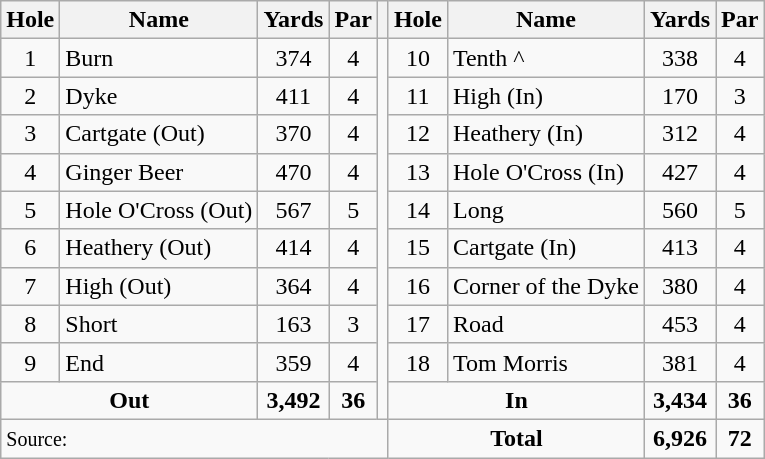<table class=wikitable>
<tr>
<th>Hole</th>
<th>Name</th>
<th>Yards</th>
<th>Par</th>
<th></th>
<th>Hole</th>
<th>Name</th>
<th>Yards</th>
<th>Par</th>
</tr>
<tr>
<td align=center>1</td>
<td>Burn</td>
<td align=center>374</td>
<td align=center>4</td>
<td rowspan=10></td>
<td align=center>10</td>
<td>Tenth ^</td>
<td align=center>338</td>
<td align=center>4</td>
</tr>
<tr>
<td align=center>2</td>
<td>Dyke</td>
<td align=center>411</td>
<td align=center>4</td>
<td align=center>11</td>
<td>High (In)</td>
<td align=center>170</td>
<td align=center>3</td>
</tr>
<tr>
<td align=center>3</td>
<td>Cartgate (Out)</td>
<td align=center>370</td>
<td align=center>4</td>
<td align=center>12</td>
<td>Heathery (In)</td>
<td align=center>312</td>
<td align=center>4</td>
</tr>
<tr>
<td align=center>4</td>
<td>Ginger Beer</td>
<td align=center>470</td>
<td align=center>4</td>
<td align=center>13</td>
<td>Hole O'Cross (In)</td>
<td align=center>427</td>
<td align=center>4</td>
</tr>
<tr>
<td align=center>5</td>
<td>Hole O'Cross (Out)</td>
<td align=center>567</td>
<td align=center>5</td>
<td align=center>14</td>
<td>Long</td>
<td align=center>560</td>
<td align=center>5</td>
</tr>
<tr>
<td align=center>6</td>
<td>Heathery (Out)</td>
<td align=center>414</td>
<td align=center>4</td>
<td align=center>15</td>
<td>Cartgate (In)</td>
<td align=center>413</td>
<td align=center>4</td>
</tr>
<tr>
<td align=center>7</td>
<td>High (Out)</td>
<td align=center>364</td>
<td align=center>4</td>
<td align=center>16</td>
<td>Corner of the Dyke</td>
<td align=center>380</td>
<td align=center>4</td>
</tr>
<tr>
<td align=center>8</td>
<td>Short</td>
<td align=center>163</td>
<td align=center>3</td>
<td align=center>17</td>
<td>Road</td>
<td align=center>453</td>
<td align=center>4</td>
</tr>
<tr>
<td align=center>9</td>
<td>End</td>
<td align=center>359</td>
<td align=center>4</td>
<td align=center>18</td>
<td>Tom Morris</td>
<td align=center>381</td>
<td align=center>4</td>
</tr>
<tr>
<td colspan=2 align=center><strong>Out</strong></td>
<td align=center><strong>3,492</strong></td>
<td align=center><strong>36</strong></td>
<td colspan=2 align=center><strong>In</strong></td>
<td align=center><strong>3,434</strong></td>
<td align=center><strong>36</strong></td>
</tr>
<tr>
<td colspan=5><small>Source:</small></td>
<td colspan=2 align=center><strong>Total</strong></td>
<td align=center><strong>6,926</strong></td>
<td align=center><strong>72</strong></td>
</tr>
</table>
